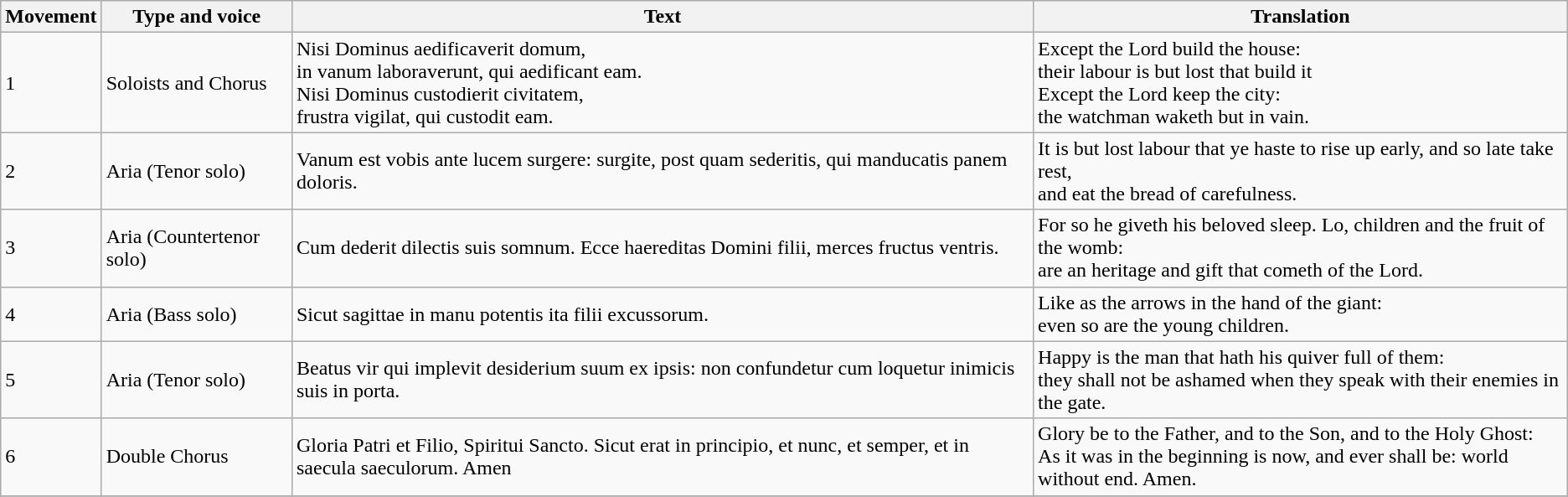<table class="wikitable" border="1">
<tr>
<th bgcolor=ececec>Movement</th>
<th bgcolor=ececec>Type and voice</th>
<th bgcolor=ececec>Text</th>
<th bgcolor=ececec>Translation</th>
</tr>
<tr>
<td>1</td>
<td>Soloists and Chorus</td>
<td>Nisi Dominus aedificaverit domum,<br> in vanum laboraverunt, qui aedificant eam. <br>Nisi Dominus custodierit civitatem, <br>frustra vigilat, qui custodit eam.</td>
<td>Except the Lord build the house:<br>their labour is but lost that build it<br>Except the Lord keep the city:<br>the watchman waketh but in vain.</td>
</tr>
<tr>
<td>2</td>
<td>Aria (Tenor solo)</td>
<td>Vanum est vobis ante lucem surgere: surgite, post quam sederitis, qui manducatis panem doloris.</td>
<td>It is but lost labour that ye haste to rise up early, and so late take rest,<br>and eat the bread of carefulness.</td>
</tr>
<tr>
<td>3</td>
<td>Aria (Countertenor solo)</td>
<td>Cum dederit dilectis suis somnum. Ecce haereditas Domini filii, merces fructus ventris.</td>
<td>For so he giveth his beloved sleep. Lo, children and the fruit of the womb:<br>are an heritage and gift that cometh of the Lord.</td>
</tr>
<tr>
<td>4</td>
<td>Aria (Bass solo)</td>
<td>Sicut sagittae in manu potentis ita filii excussorum.</td>
<td>Like as the arrows in the hand of the giant:<br>even so are the young children.</td>
</tr>
<tr>
<td>5</td>
<td>Aria (Tenor solo)</td>
<td>Beatus vir qui implevit desiderium suum ex ipsis: non confundetur cum loquetur inimicis suis in porta.</td>
<td>Happy is the man that hath his quiver full of them:<br>they shall not be ashamed when they speak with their enemies in the gate.</td>
</tr>
<tr>
<td>6</td>
<td>Double Chorus</td>
<td>Gloria Patri et Filio, Spiritui Sancto. Sicut erat in principio, et nunc, et semper, et in saecula saeculorum. Amen</td>
<td>Glory be to the Father, and to the Son, and to the Holy Ghost:<br>As it was in the beginning is now, and ever shall be: world without end. Amen.</td>
</tr>
<tr>
</tr>
</table>
